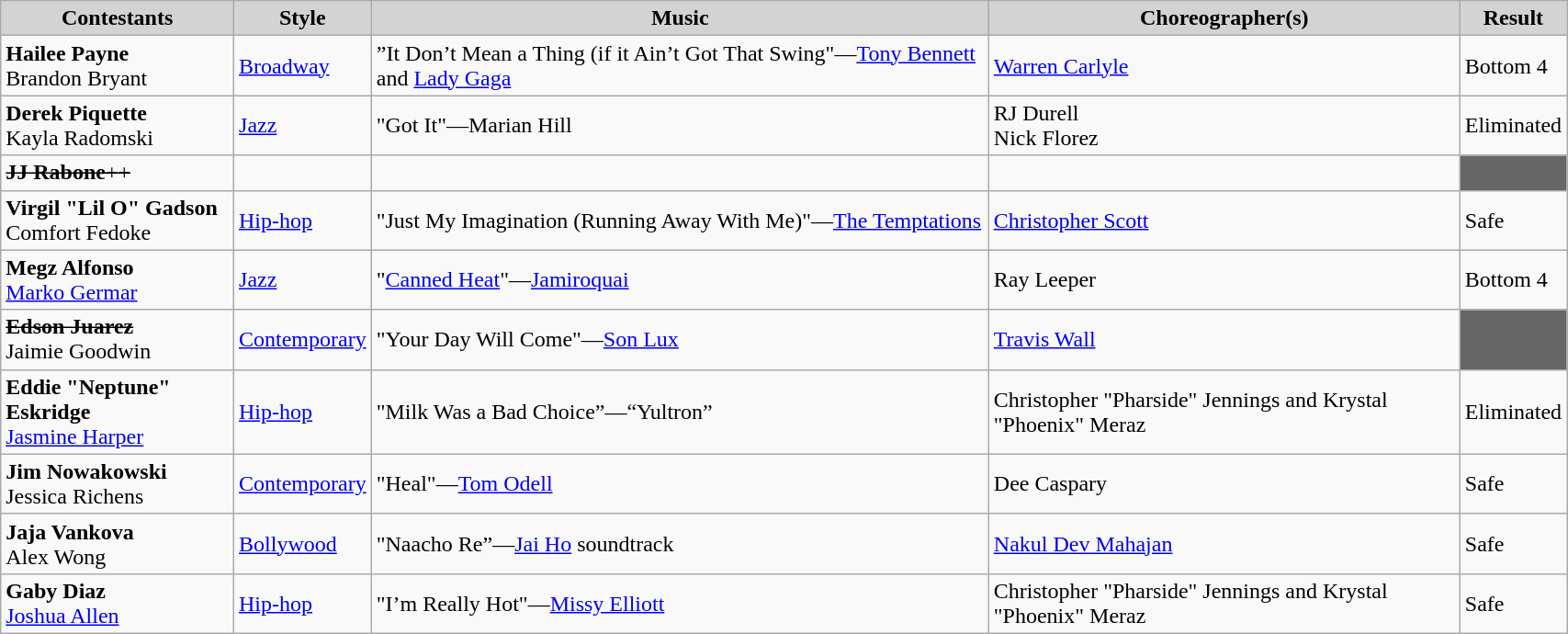<table class="wikitable" style="width:90%;">
<tr style="background:lightgrey; text-align:center;">
<td><strong>Contestants</strong></td>
<td><strong>Style</strong></td>
<td><strong>Music</strong></td>
<td><strong>Choreographer(s)</strong></td>
<td><strong>Result</strong></td>
</tr>
<tr>
<td><strong>Hailee Payne</strong><br> Brandon Bryant</td>
<td><a href='#'>Broadway</a></td>
<td>”It Don’t Mean a Thing (if it Ain’t Got That Swing"—<a href='#'>Tony Bennett</a> and <a href='#'>Lady Gaga</a></td>
<td><a href='#'>Warren Carlyle</a></td>
<td>Bottom 4</td>
</tr>
<tr>
<td><strong>Derek Piquette</strong><br> Kayla Radomski</td>
<td><a href='#'>Jazz</a></td>
<td>"Got It"—Marian Hill</td>
<td>RJ Durell<br>Nick Florez</td>
<td>Eliminated</td>
</tr>
<tr>
<td><s><strong>JJ Rabone</strong>++</s></td>
<td></td>
<td></td>
<td></td>
<td style="background:#666;"></td>
</tr>
<tr>
<td><strong>Virgil "Lil O" Gadson</strong><br> Comfort Fedoke</td>
<td><a href='#'>Hip-hop</a></td>
<td>"Just My Imagination (Running Away With Me)"—<a href='#'>The Temptations</a></td>
<td><a href='#'>Christopher Scott</a></td>
<td>Safe</td>
</tr>
<tr>
<td><strong>Megz Alfonso</strong><br> <a href='#'>Marko Germar</a></td>
<td><a href='#'>Jazz</a></td>
<td>"<a href='#'>Canned Heat</a>"—<a href='#'>Jamiroquai</a></td>
<td>Ray Leeper</td>
<td>Bottom 4</td>
</tr>
<tr>
<td><s><strong>Edson Juarez</strong></s><br> Jaimie Goodwin</td>
<td><a href='#'>Contemporary</a></td>
<td>"Your Day Will Come"—<a href='#'>Son Lux</a></td>
<td><a href='#'>Travis Wall</a></td>
<td style="background:#666;"></td>
</tr>
<tr>
<td><strong>Eddie "Neptune" Eskridge</strong><br><a href='#'>Jasmine Harper</a></td>
<td><a href='#'>Hip-hop</a></td>
<td>"Milk Was a Bad Choice”—“Yultron”</td>
<td>Christopher "Pharside" Jennings and Krystal "Phoenix" Meraz</td>
<td>Eliminated</td>
</tr>
<tr>
<td><strong>Jim Nowakowski</strong><br>Jessica Richens</td>
<td><a href='#'>Contemporary</a></td>
<td>"Heal"—<a href='#'>Tom Odell</a></td>
<td>Dee Caspary</td>
<td>Safe</td>
</tr>
<tr>
<td><strong>Jaja Vankova</strong><br>Alex Wong</td>
<td><a href='#'>Bollywood</a></td>
<td>"Naacho Re”—<a href='#'>Jai Ho</a> soundtrack</td>
<td><a href='#'>Nakul Dev Mahajan</a></td>
<td>Safe</td>
</tr>
<tr>
<td><strong>Gaby Diaz</strong><br> <a href='#'>Joshua Allen</a></td>
<td><a href='#'>Hip-hop</a></td>
<td>"I’m Really Hot"—<a href='#'>Missy Elliott</a></td>
<td>Christopher "Pharside" Jennings and Krystal "Phoenix" Meraz</td>
<td>Safe</td>
</tr>
</table>
